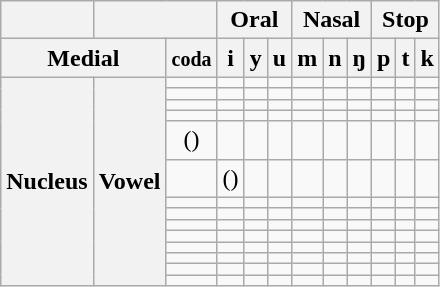<table class="wikitable" style="text-align:center">
<tr>
<th></th>
<th colspan="2"></th>
<th colspan="3">Oral</th>
<th colspan="3">Nasal</th>
<th colspan="3">Stop</th>
</tr>
<tr>
<th colspan="2">Medial</th>
<th><small>coda</small></th>
<th>i</th>
<th>y</th>
<th>u</th>
<th>m</th>
<th>n</th>
<th>ŋ</th>
<th>p</th>
<th>t</th>
<th>k</th>
</tr>
<tr>
<th rowspan="14">Nucleus</th>
<th rowspan="14">Vowel</th>
<td></td>
<td></td>
<td></td>
<td></td>
<td></td>
<td></td>
<td></td>
<td></td>
<td></td>
<td></td>
</tr>
<tr>
<td></td>
<td></td>
<td></td>
<td></td>
<td></td>
<td></td>
<td></td>
<td></td>
<td></td>
<td></td>
</tr>
<tr>
<td></td>
<td></td>
<td></td>
<td></td>
<td></td>
<td></td>
<td></td>
<td></td>
<td></td>
<td></td>
</tr>
<tr>
<td></td>
<td></td>
<td></td>
<td></td>
<td></td>
<td></td>
<td></td>
<td></td>
<td></td>
<td></td>
</tr>
<tr>
<td>()</td>
<td></td>
<td></td>
<td></td>
<td></td>
<td></td>
<td></td>
<td></td>
<td></td>
<td></td>
</tr>
<tr>
<td></td>
<td>()</td>
<td></td>
<td></td>
<td></td>
<td></td>
<td></td>
<td></td>
<td></td>
<td></td>
</tr>
<tr>
<td></td>
<td></td>
<td></td>
<td></td>
<td></td>
<td></td>
<td></td>
<td></td>
<td></td>
<td></td>
</tr>
<tr>
<td></td>
<td></td>
<td></td>
<td></td>
<td></td>
<td></td>
<td></td>
<td></td>
<td></td>
<td></td>
</tr>
<tr>
<td></td>
<td></td>
<td></td>
<td></td>
<td></td>
<td></td>
<td></td>
<td></td>
<td></td>
<td></td>
</tr>
<tr>
<td></td>
<td></td>
<td></td>
<td></td>
<td></td>
<td></td>
<td></td>
<td></td>
<td></td>
<td></td>
</tr>
<tr>
<td></td>
<td></td>
<td></td>
<td></td>
<td></td>
<td></td>
<td></td>
<td></td>
<td></td>
<td></td>
</tr>
<tr>
<td></td>
<td></td>
<td></td>
<td></td>
<td></td>
<td></td>
<td></td>
<td></td>
<td></td>
<td></td>
</tr>
<tr>
<td></td>
<td></td>
<td></td>
<td></td>
<td></td>
<td></td>
<td></td>
<td></td>
<td></td>
<td></td>
</tr>
<tr>
<td></td>
<td></td>
<td></td>
<td></td>
<td></td>
<td></td>
<td></td>
<td></td>
<td></td>
<td></td>
</tr>
</table>
